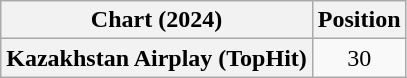<table class="wikitable plainrowheaders" style="text-align:center">
<tr>
<th>Chart (2024)</th>
<th>Position</th>
</tr>
<tr>
<th scope="row">Kazakhstan Airplay (TopHit)</th>
<td>30</td>
</tr>
</table>
